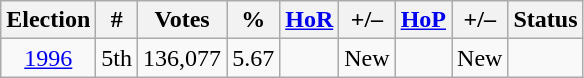<table class="wikitable" style="text-align: center;">
<tr>
<th>Election</th>
<th>#</th>
<th>Votes</th>
<th>%</th>
<th><a href='#'>HoR</a></th>
<th>+/–</th>
<th><a href='#'>HoP</a></th>
<th>+/–</th>
<th>Status</th>
</tr>
<tr>
<td><a href='#'>1996</a></td>
<td>5th</td>
<td align=center>136,077</td>
<td>5.67</td>
<td></td>
<td>New</td>
<td></td>
<td>New</td>
<td></td>
</tr>
</table>
